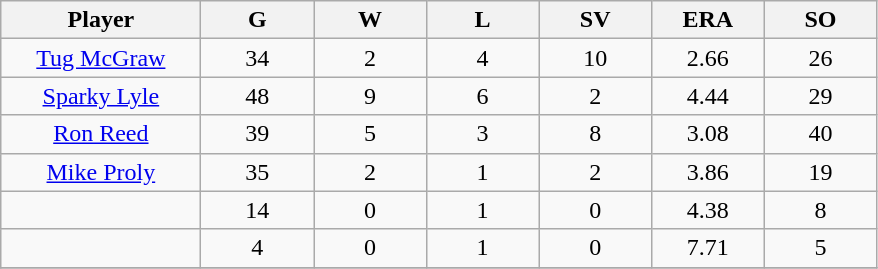<table class="wikitable sortable">
<tr>
<th bgcolor="#DDDDFF" width="16%">Player</th>
<th bgcolor="#DDDDFF" width="9%">G</th>
<th bgcolor="#DDDDFF" width="9%">W</th>
<th bgcolor="#DDDDFF" width="9%">L</th>
<th bgcolor="#DDDDFF" width="9%">SV</th>
<th bgcolor="#DDDDFF" width="9%">ERA</th>
<th bgcolor="#DDDDFF" width="9%">SO</th>
</tr>
<tr align="center">
<td><a href='#'>Tug McGraw</a></td>
<td>34</td>
<td>2</td>
<td>4</td>
<td>10</td>
<td>2.66</td>
<td>26</td>
</tr>
<tr align=center>
<td><a href='#'>Sparky Lyle</a></td>
<td>48</td>
<td>9</td>
<td>6</td>
<td>2</td>
<td>4.44</td>
<td>29</td>
</tr>
<tr align=center>
<td><a href='#'>Ron Reed</a></td>
<td>39</td>
<td>5</td>
<td>3</td>
<td>8</td>
<td>3.08</td>
<td>40</td>
</tr>
<tr align=center>
<td><a href='#'>Mike Proly</a></td>
<td>35</td>
<td>2</td>
<td>1</td>
<td>2</td>
<td>3.86</td>
<td>19</td>
</tr>
<tr align=center>
<td></td>
<td>14</td>
<td>0</td>
<td>1</td>
<td>0</td>
<td>4.38</td>
<td>8</td>
</tr>
<tr align="center">
<td></td>
<td>4</td>
<td>0</td>
<td>1</td>
<td>0</td>
<td>7.71</td>
<td>5</td>
</tr>
<tr align="center">
</tr>
</table>
